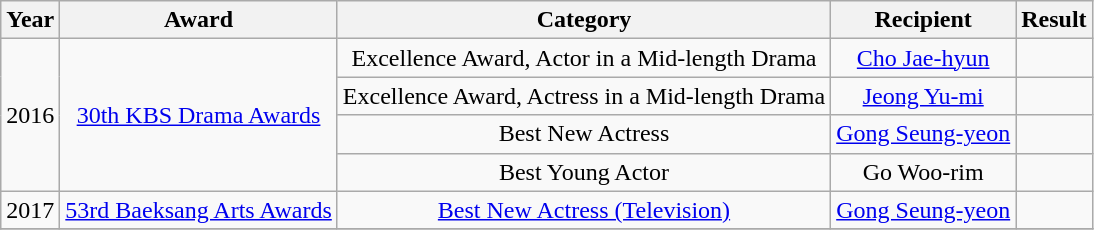<table class="wikitable sortable plainrowheaders" style="text-align:center;">
<tr>
<th>Year</th>
<th>Award</th>
<th>Category</th>
<th>Recipient</th>
<th>Result</th>
</tr>
<tr>
<td rowspan="4">2016</td>
<td rowspan="4"><a href='#'>30th KBS Drama Awards</a></td>
<td>Excellence Award, Actor in a Mid-length Drama</td>
<td><a href='#'>Cho Jae-hyun</a></td>
<td></td>
</tr>
<tr>
<td>Excellence Award, Actress in a Mid-length Drama</td>
<td><a href='#'>Jeong Yu-mi</a></td>
<td></td>
</tr>
<tr>
<td>Best New Actress</td>
<td><a href='#'>Gong Seung-yeon</a></td>
<td></td>
</tr>
<tr>
<td>Best Young Actor</td>
<td>Go Woo-rim</td>
<td></td>
</tr>
<tr>
<td>2017</td>
<td><a href='#'>53rd Baeksang Arts Awards</a></td>
<td><a href='#'>Best New Actress (Television)</a></td>
<td><a href='#'>Gong Seung-yeon</a></td>
<td></td>
</tr>
<tr>
</tr>
</table>
